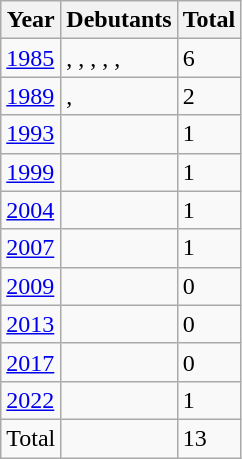<table class="wikitable">
<tr>
<th>Year</th>
<th>Debutants</th>
<th>Total</th>
</tr>
<tr>
<td><a href='#'>1985</a></td>
<td>, , , , , </td>
<td>6</td>
</tr>
<tr>
<td><a href='#'>1989</a></td>
<td>, </td>
<td>2</td>
</tr>
<tr>
<td><a href='#'>1993</a></td>
<td></td>
<td>1</td>
</tr>
<tr>
<td><a href='#'>1999</a></td>
<td></td>
<td>1</td>
</tr>
<tr>
<td><a href='#'>2004</a></td>
<td></td>
<td>1</td>
</tr>
<tr>
<td><a href='#'>2007</a></td>
<td></td>
<td>1</td>
</tr>
<tr>
<td><a href='#'>2009</a></td>
<td></td>
<td>0</td>
</tr>
<tr>
<td><a href='#'>2013</a></td>
<td></td>
<td>0</td>
</tr>
<tr>
<td><a href='#'>2017</a></td>
<td></td>
<td>0</td>
</tr>
<tr>
<td><a href='#'>2022</a></td>
<td></td>
<td>1</td>
</tr>
<tr>
<td>Total</td>
<td></td>
<td>13</td>
</tr>
</table>
